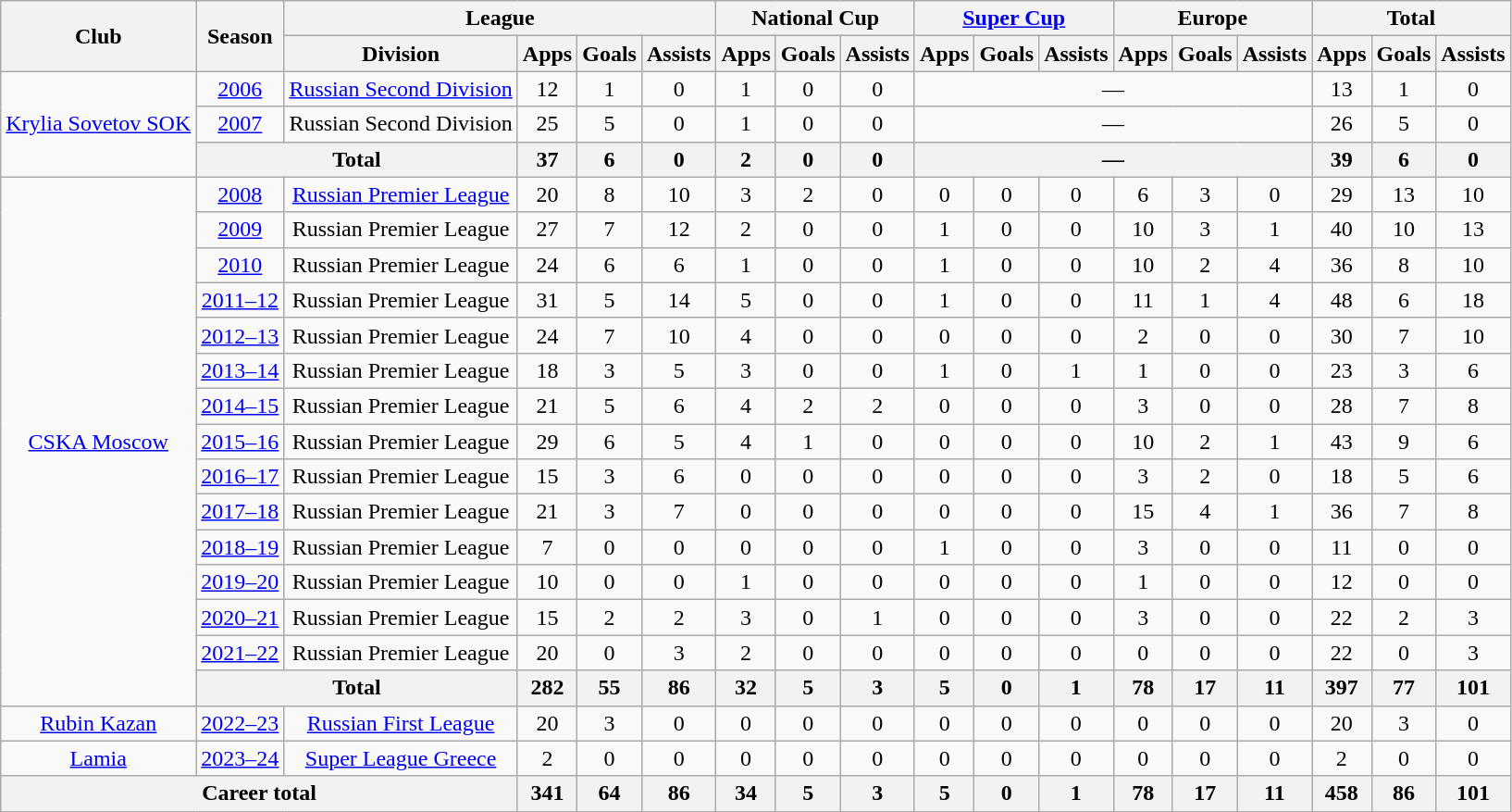<table class="wikitable" style="text-align: center;">
<tr>
<th rowspan="2">Club</th>
<th rowspan="2">Season</th>
<th colspan="4">League</th>
<th colspan="3">National Cup</th>
<th colspan="3"><a href='#'>Super Cup</a></th>
<th colspan="3">Europe</th>
<th colspan="3">Total</th>
</tr>
<tr>
<th>Division</th>
<th>Apps</th>
<th>Goals</th>
<th>Assists</th>
<th>Apps</th>
<th>Goals</th>
<th>Assists</th>
<th>Apps</th>
<th>Goals</th>
<th>Assists</th>
<th>Apps</th>
<th>Goals</th>
<th>Assists</th>
<th>Apps</th>
<th>Goals</th>
<th>Assists</th>
</tr>
<tr>
<td rowspan="3"><a href='#'>Krylia Sovetov SOK</a></td>
<td><a href='#'>2006</a></td>
<td><a href='#'>Russian Second Division</a></td>
<td>12</td>
<td>1</td>
<td>0</td>
<td>1</td>
<td>0</td>
<td>0</td>
<td colspan=6>—</td>
<td>13</td>
<td>1</td>
<td>0</td>
</tr>
<tr>
<td><a href='#'>2007</a></td>
<td>Russian Second Division</td>
<td>25</td>
<td>5</td>
<td>0</td>
<td>1</td>
<td>0</td>
<td>0</td>
<td colspan=6>—</td>
<td>26</td>
<td>5</td>
<td>0</td>
</tr>
<tr>
<th colspan="2">Total</th>
<th>37</th>
<th>6</th>
<th>0</th>
<th>2</th>
<th>0</th>
<th>0</th>
<th colspan=6>—</th>
<th>39</th>
<th>6</th>
<th>0</th>
</tr>
<tr>
<td rowspan="15"><a href='#'>CSKA Moscow</a></td>
<td><a href='#'>2008</a></td>
<td><a href='#'>Russian Premier League</a></td>
<td>20</td>
<td>8</td>
<td>10</td>
<td>3</td>
<td>2</td>
<td>0</td>
<td>0</td>
<td>0</td>
<td>0</td>
<td>6</td>
<td>3</td>
<td>0</td>
<td>29</td>
<td>13</td>
<td>10</td>
</tr>
<tr>
<td><a href='#'>2009</a></td>
<td>Russian Premier League</td>
<td>27</td>
<td>7</td>
<td>12</td>
<td>2</td>
<td>0</td>
<td>0</td>
<td>1</td>
<td>0</td>
<td>0</td>
<td>10</td>
<td>3</td>
<td>1</td>
<td>40</td>
<td>10</td>
<td>13</td>
</tr>
<tr>
<td><a href='#'>2010</a></td>
<td>Russian Premier League</td>
<td>24</td>
<td>6</td>
<td>6</td>
<td>1</td>
<td>0</td>
<td>0</td>
<td>1</td>
<td>0</td>
<td>0</td>
<td>10</td>
<td>2</td>
<td>4</td>
<td>36</td>
<td>8</td>
<td>10</td>
</tr>
<tr>
<td><a href='#'>2011–12</a></td>
<td>Russian Premier League</td>
<td>31</td>
<td>5</td>
<td>14</td>
<td>5</td>
<td>0</td>
<td>0</td>
<td>1</td>
<td>0</td>
<td>0</td>
<td>11</td>
<td>1</td>
<td>4</td>
<td>48</td>
<td>6</td>
<td>18</td>
</tr>
<tr>
<td><a href='#'>2012–13</a></td>
<td>Russian Premier League</td>
<td>24</td>
<td>7</td>
<td>10</td>
<td>4</td>
<td>0</td>
<td>0</td>
<td>0</td>
<td>0</td>
<td>0</td>
<td>2</td>
<td>0</td>
<td>0</td>
<td>30</td>
<td>7</td>
<td>10</td>
</tr>
<tr>
<td><a href='#'>2013–14</a></td>
<td>Russian Premier League</td>
<td>18</td>
<td>3</td>
<td>5</td>
<td>3</td>
<td>0</td>
<td>0</td>
<td>1</td>
<td>0</td>
<td>1</td>
<td>1</td>
<td>0</td>
<td>0</td>
<td>23</td>
<td>3</td>
<td>6</td>
</tr>
<tr>
<td><a href='#'>2014–15</a></td>
<td>Russian Premier League</td>
<td>21</td>
<td>5</td>
<td>6</td>
<td>4</td>
<td>2</td>
<td>2</td>
<td>0</td>
<td>0</td>
<td>0</td>
<td>3</td>
<td>0</td>
<td>0</td>
<td>28</td>
<td>7</td>
<td>8</td>
</tr>
<tr>
<td><a href='#'>2015–16</a></td>
<td>Russian Premier League</td>
<td>29</td>
<td>6</td>
<td>5</td>
<td>4</td>
<td>1</td>
<td>0</td>
<td>0</td>
<td>0</td>
<td>0</td>
<td>10</td>
<td>2</td>
<td>1</td>
<td>43</td>
<td>9</td>
<td>6</td>
</tr>
<tr>
<td><a href='#'>2016–17</a></td>
<td>Russian Premier League</td>
<td>15</td>
<td>3</td>
<td>6</td>
<td>0</td>
<td>0</td>
<td>0</td>
<td>0</td>
<td>0</td>
<td>0</td>
<td>3</td>
<td>2</td>
<td>0</td>
<td>18</td>
<td>5</td>
<td>6</td>
</tr>
<tr>
<td><a href='#'>2017–18</a></td>
<td>Russian Premier League</td>
<td>21</td>
<td>3</td>
<td>7</td>
<td>0</td>
<td>0</td>
<td>0</td>
<td>0</td>
<td>0</td>
<td>0</td>
<td>15</td>
<td>4</td>
<td>1</td>
<td>36</td>
<td>7</td>
<td>8</td>
</tr>
<tr>
<td><a href='#'>2018–19</a></td>
<td>Russian Premier League</td>
<td>7</td>
<td>0</td>
<td>0</td>
<td>0</td>
<td>0</td>
<td>0</td>
<td>1</td>
<td>0</td>
<td>0</td>
<td>3</td>
<td>0</td>
<td>0</td>
<td>11</td>
<td>0</td>
<td>0</td>
</tr>
<tr>
<td><a href='#'>2019–20</a></td>
<td>Russian Premier League</td>
<td>10</td>
<td>0</td>
<td>0</td>
<td>1</td>
<td>0</td>
<td>0</td>
<td>0</td>
<td>0</td>
<td>0</td>
<td>1</td>
<td>0</td>
<td>0</td>
<td>12</td>
<td>0</td>
<td>0</td>
</tr>
<tr>
<td><a href='#'>2020–21</a></td>
<td>Russian Premier League</td>
<td>15</td>
<td>2</td>
<td>2</td>
<td>3</td>
<td>0</td>
<td>1</td>
<td>0</td>
<td>0</td>
<td>0</td>
<td>3</td>
<td>0</td>
<td>0</td>
<td>22</td>
<td>2</td>
<td>3</td>
</tr>
<tr>
<td><a href='#'>2021–22</a></td>
<td>Russian Premier League</td>
<td>20</td>
<td>0</td>
<td>3</td>
<td>2</td>
<td>0</td>
<td>0</td>
<td>0</td>
<td>0</td>
<td>0</td>
<td>0</td>
<td>0</td>
<td>0</td>
<td>22</td>
<td>0</td>
<td>3</td>
</tr>
<tr>
<th colspan="2">Total</th>
<th>282</th>
<th>55</th>
<th>86</th>
<th>32</th>
<th>5</th>
<th>3</th>
<th>5</th>
<th>0</th>
<th>1</th>
<th>78</th>
<th>17</th>
<th>11</th>
<th>397</th>
<th>77</th>
<th>101</th>
</tr>
<tr>
<td><a href='#'>Rubin Kazan</a></td>
<td><a href='#'>2022–23</a></td>
<td><a href='#'>Russian First League</a></td>
<td>20</td>
<td>3</td>
<td>0</td>
<td>0</td>
<td>0</td>
<td>0</td>
<td>0</td>
<td>0</td>
<td>0</td>
<td>0</td>
<td>0</td>
<td>0</td>
<td>20</td>
<td>3</td>
<td>0</td>
</tr>
<tr>
<td><a href='#'>Lamia</a></td>
<td><a href='#'>2023–24</a></td>
<td><a href='#'>Super League Greece</a></td>
<td>2</td>
<td>0</td>
<td>0</td>
<td>0</td>
<td>0</td>
<td>0</td>
<td>0</td>
<td>0</td>
<td>0</td>
<td>0</td>
<td>0</td>
<td>0</td>
<td>2</td>
<td>0</td>
<td>0</td>
</tr>
<tr>
<th colspan="3">Career total</th>
<th>341</th>
<th>64</th>
<th>86</th>
<th>34</th>
<th>5</th>
<th>3</th>
<th>5</th>
<th>0</th>
<th>1</th>
<th>78</th>
<th>17</th>
<th>11</th>
<th>458</th>
<th>86</th>
<th>101</th>
</tr>
</table>
